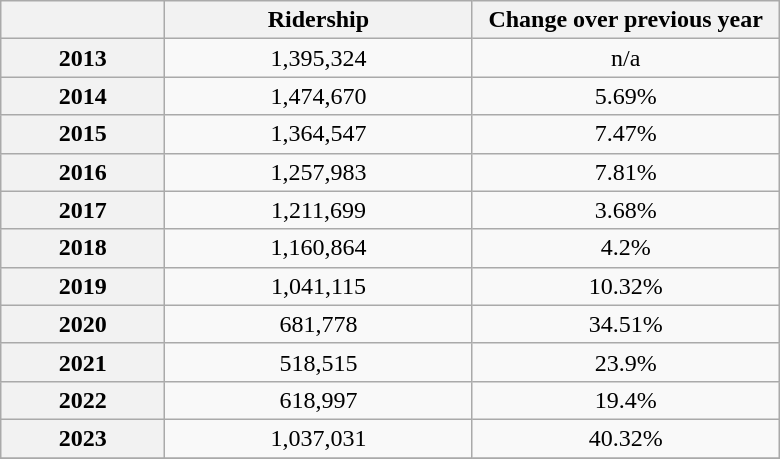<table class="wikitable"  style="text-align:center; width:520px; margin:auto;">
<tr>
<th style="width:50px"></th>
<th style="width:100px">Ridership</th>
<th style="width:100px">Change over previous year</th>
</tr>
<tr>
<th>2013</th>
<td>1,395,324</td>
<td>n/a</td>
</tr>
<tr>
<th>2014</th>
<td>1,474,670</td>
<td>5.69%</td>
</tr>
<tr>
<th>2015</th>
<td>1,364,547</td>
<td>7.47%</td>
</tr>
<tr>
<th>2016</th>
<td>1,257,983</td>
<td>7.81%</td>
</tr>
<tr>
<th>2017</th>
<td>1,211,699</td>
<td>3.68%</td>
</tr>
<tr>
<th>2018</th>
<td>1,160,864</td>
<td>4.2%</td>
</tr>
<tr>
<th>2019</th>
<td>1,041,115</td>
<td>10.32%</td>
</tr>
<tr>
<th>2020</th>
<td>681,778</td>
<td>34.51%</td>
</tr>
<tr>
<th>2021</th>
<td>518,515</td>
<td>23.9%</td>
</tr>
<tr>
<th>2022</th>
<td>618,997</td>
<td>19.4%</td>
</tr>
<tr>
<th>2023</th>
<td>1,037,031</td>
<td>40.32%</td>
</tr>
<tr>
</tr>
</table>
